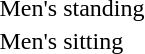<table>
<tr style="vertical-align:top;">
<td>Men's standing<br></td>
<td><br></td>
<td></td>
<td></td>
</tr>
<tr style="vertical-align:top;">
<td>Men's sitting<br></td>
<td></td>
<td></td>
<td></td>
</tr>
</table>
